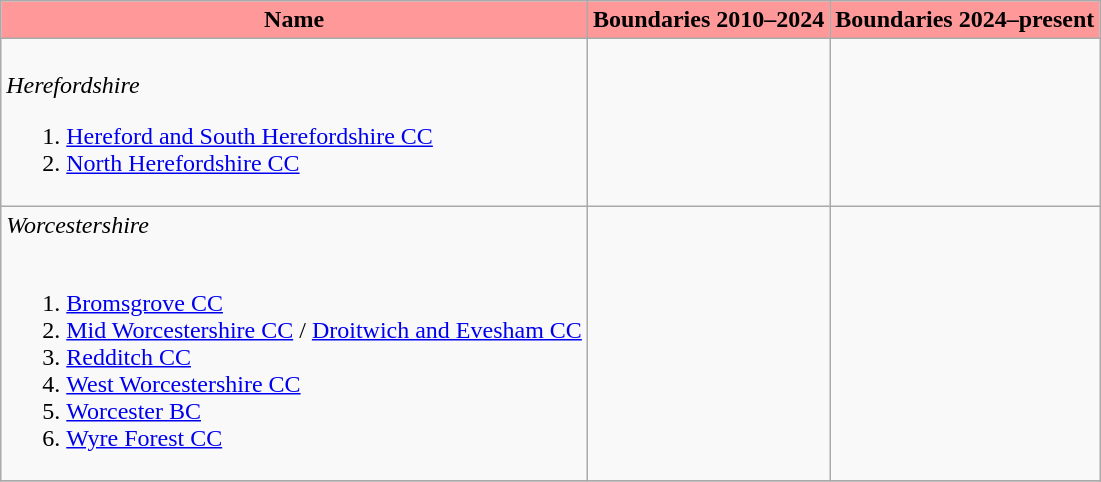<table class="wikitable">
<tr>
<th style="background-color:#ff9999">Name</th>
<th style="background-color:#ff9999">Boundaries 2010–2024</th>
<th style="background-color:#ff9999">Boundaries 2024–present</th>
</tr>
<tr>
<td><br><em>Herefordshire</em><ol><li><a href='#'>Hereford and South Herefordshire CC</a></li><li><a href='#'>North Herefordshire CC</a></li></ol></td>
<td></td>
<td></td>
</tr>
<tr>
<td><em>Worcestershire</em><ol><br><li>   <a href='#'>Bromsgrove CC</a>
<li>   <a href='#'>Mid Worcestershire CC</a> / <a href='#'>Droitwich and Evesham CC</a></li>
<li>    <a href='#'>Redditch CC</a></li>
<li>   <a href='#'>West Worcestershire CC</a></li>
<li>   <a href='#'>Worcester BC</a></li>
<li>   <a href='#'>Wyre Forest CC</a></li>
</ol></td>
<td></td>
<td></td>
</tr>
<tr>
</tr>
</table>
